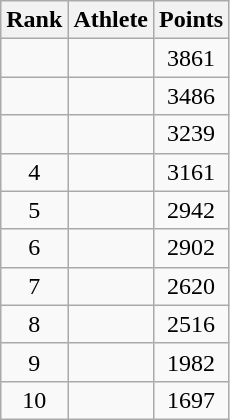<table class="wikitable" style="display:inline-table; text-align:center;">
<tr>
<th>Rank</th>
<th>Athlete</th>
<th>Points</th>
</tr>
<tr>
<td></td>
<td align="left"></td>
<td>3861</td>
</tr>
<tr>
<td></td>
<td align="left"></td>
<td>3486</td>
</tr>
<tr>
<td></td>
<td align="left"></td>
<td>3239</td>
</tr>
<tr>
<td>4</td>
<td align="left"></td>
<td>3161</td>
</tr>
<tr>
<td>5</td>
<td align="left"></td>
<td>2942</td>
</tr>
<tr>
<td>6</td>
<td align="left"></td>
<td>2902</td>
</tr>
<tr>
<td>7</td>
<td align="left"></td>
<td>2620</td>
</tr>
<tr>
<td>8</td>
<td align="left"></td>
<td>2516</td>
</tr>
<tr>
<td>9</td>
<td align="left"></td>
<td>1982</td>
</tr>
<tr>
<td>10</td>
<td align="left"></td>
<td>1697</td>
</tr>
</table>
